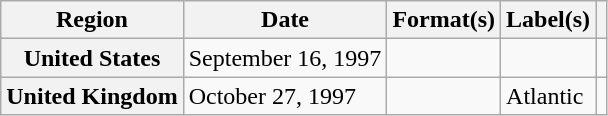<table class="wikitable sortable plainrowheaders">
<tr>
<th scope="col">Region</th>
<th scope="col">Date</th>
<th scope="col">Format(s)</th>
<th scope="col">Label(s)</th>
<th scope="col"></th>
</tr>
<tr>
<th scope="row">United States</th>
<td>September 16, 1997</td>
<td></td>
<td></td>
<td></td>
</tr>
<tr>
<th scope="row">United Kingdom</th>
<td>October 27, 1997</td>
<td></td>
<td>Atlantic</td>
<td></td>
</tr>
</table>
